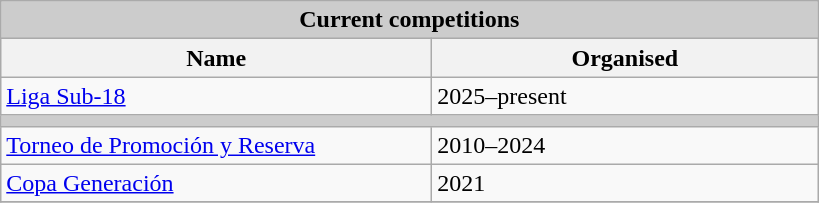<table class="wikitable sortable">
<tr>
<td colspan="2" style= "background: #cccccc; text-align:center;"><strong>Current competitions</strong></td>
</tr>
<tr>
<th width=280px>Name</th>
<th width=250px>Organised</th>
</tr>
<tr>
<td><a href='#'>Liga Sub-18</a></td>
<td>2025–present</td>
</tr>
<tr>
<td colspan="2" style= "background: #cccccc"></td>
</tr>
<tr>
<td><a href='#'>Torneo de Promoción y Reserva</a></td>
<td>2010–2024</td>
</tr>
<tr>
<td><a href='#'>Copa Generación</a></td>
<td>2021</td>
</tr>
<tr>
</tr>
</table>
